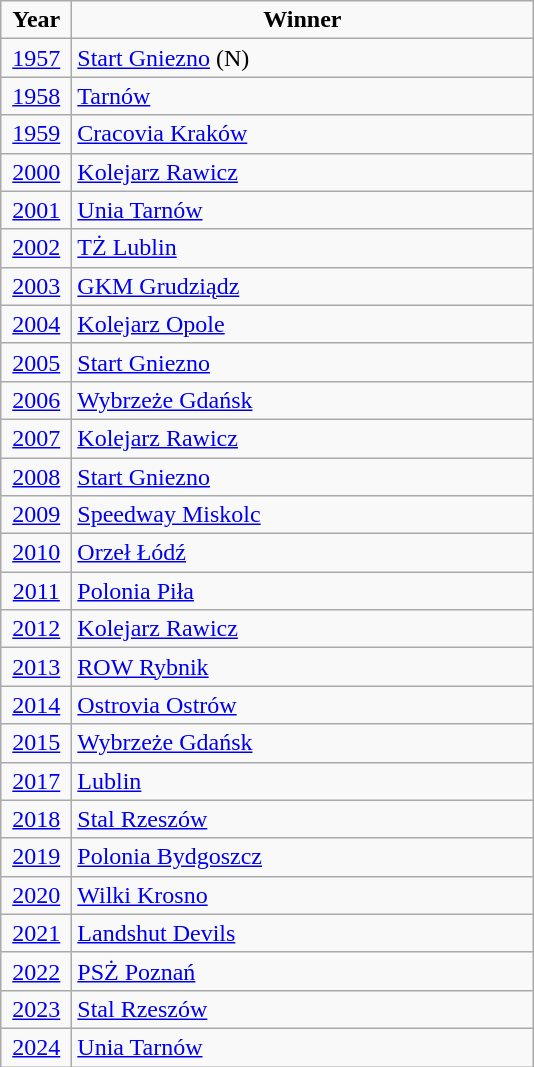<table class="wikitable">
<tr align=center>
<td width=40px  ><strong>Year</strong></td>
<td width=300px ><strong>Winner</strong></td>
</tr>
<tr>
<td align=center><a href='#'>1957</a></td>
<td><a href='#'>Start Gniezno</a> (N)</td>
</tr>
<tr>
<td align=center><a href='#'>1958</a></td>
<td><a href='#'>Tarnów</a></td>
</tr>
<tr>
<td align=center><a href='#'>1959</a></td>
<td><a href='#'>Cracovia Kraków</a></td>
</tr>
<tr>
<td align=center><a href='#'>2000</a></td>
<td><a href='#'>Kolejarz Rawicz</a></td>
</tr>
<tr>
<td align=center><a href='#'>2001</a></td>
<td><a href='#'>Unia Tarnów</a></td>
</tr>
<tr>
<td align=center><a href='#'>2002</a></td>
<td><a href='#'>TŻ Lublin</a></td>
</tr>
<tr>
<td align=center><a href='#'>2003</a></td>
<td><a href='#'>GKM Grudziądz</a></td>
</tr>
<tr>
<td align=center><a href='#'>2004</a></td>
<td><a href='#'>Kolejarz Opole</a></td>
</tr>
<tr>
<td align=center><a href='#'>2005</a></td>
<td><a href='#'>Start Gniezno</a></td>
</tr>
<tr>
<td align=center><a href='#'>2006</a></td>
<td><a href='#'>Wybrzeże Gdańsk</a></td>
</tr>
<tr>
<td align=center><a href='#'>2007</a></td>
<td><a href='#'>Kolejarz Rawicz</a></td>
</tr>
<tr>
<td align=center><a href='#'>2008</a></td>
<td><a href='#'>Start Gniezno</a></td>
</tr>
<tr>
<td align=center><a href='#'>2009</a></td>
<td><a href='#'>Speedway Miskolc</a></td>
</tr>
<tr>
<td align=center><a href='#'>2010</a></td>
<td><a href='#'>Orzeł Łódź</a></td>
</tr>
<tr>
<td align=center><a href='#'>2011</a></td>
<td><a href='#'>Polonia Piła</a></td>
</tr>
<tr>
<td align=center><a href='#'>2012</a></td>
<td><a href='#'>Kolejarz Rawicz</a></td>
</tr>
<tr>
<td align=center><a href='#'>2013</a></td>
<td><a href='#'>ROW Rybnik</a></td>
</tr>
<tr>
<td align=center><a href='#'>2014</a></td>
<td><a href='#'>Ostrovia Ostrów</a></td>
</tr>
<tr>
<td align=center><a href='#'>2015</a></td>
<td><a href='#'>Wybrzeże Gdańsk</a></td>
</tr>
<tr>
<td align=center><a href='#'>2017</a></td>
<td><a href='#'>Lublin</a></td>
</tr>
<tr>
<td align=center><a href='#'>2018</a></td>
<td><a href='#'>Stal Rzeszów</a></td>
</tr>
<tr>
<td align=center><a href='#'>2019</a></td>
<td><a href='#'>Polonia Bydgoszcz</a></td>
</tr>
<tr>
<td align=center><a href='#'>2020</a></td>
<td><a href='#'>Wilki Krosno</a></td>
</tr>
<tr>
<td align=center><a href='#'>2021</a></td>
<td><a href='#'>Landshut Devils</a></td>
</tr>
<tr>
<td align=center><a href='#'>2022</a></td>
<td><a href='#'>PSŻ Poznań</a></td>
</tr>
<tr>
<td align=center><a href='#'>2023</a></td>
<td><a href='#'>Stal Rzeszów</a></td>
</tr>
<tr>
<td align=center><a href='#'>2024</a></td>
<td><a href='#'>Unia Tarnów</a></td>
</tr>
</table>
